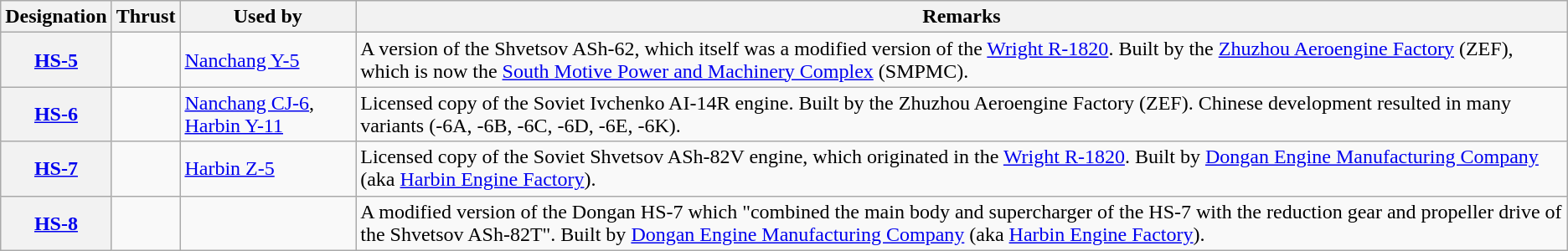<table class="wikitable">
<tr>
<th>Designation</th>
<th>Thrust</th>
<th>Used by</th>
<th>Remarks</th>
</tr>
<tr>
<th><a href='#'>HS-5</a></th>
<td></td>
<td><a href='#'>Nanchang Y-5</a></td>
<td>A version of the Shvetsov ASh-62, which itself was a modified version of the <a href='#'>Wright R-1820</a>. Built by the <a href='#'>Zhuzhou Aeroengine Factory</a> (ZEF), which is now the <a href='#'>South Motive Power and Machinery Complex</a> (SMPMC).</td>
</tr>
<tr>
<th><a href='#'>HS-6</a></th>
<td></td>
<td><a href='#'>Nanchang CJ-6</a>, <a href='#'>Harbin Y-11</a></td>
<td>Licensed copy of the Soviet Ivchenko AI-14R engine. Built by the Zhuzhou Aeroengine Factory (ZEF). Chinese development resulted in many variants (-6A, -6B, -6C, -6D, -6E, -6K).</td>
</tr>
<tr>
<th><a href='#'>HS-7</a></th>
<td></td>
<td><a href='#'>Harbin Z-5</a></td>
<td>Licensed copy of the Soviet Shvetsov ASh-82V engine, which originated in the <a href='#'>Wright R-1820</a>. Built by <a href='#'>Dongan Engine Manufacturing Company</a> (aka <a href='#'>Harbin Engine Factory</a>).</td>
</tr>
<tr>
<th><a href='#'>HS-8</a></th>
<td></td>
<td></td>
<td>A modified version of the Dongan HS-7 which "combined the main body and supercharger of the HS-7 with the reduction gear and propeller drive of the Shvetsov ASh-82T". Built by <a href='#'>Dongan Engine Manufacturing Company</a> (aka <a href='#'>Harbin Engine Factory</a>).</td>
</tr>
</table>
